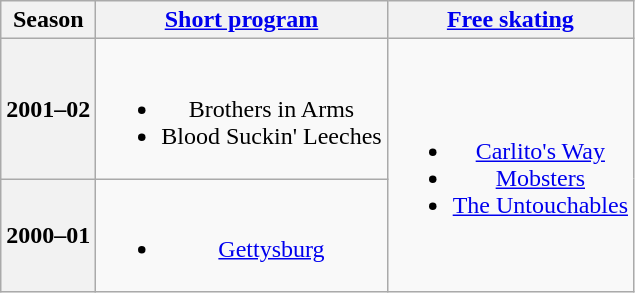<table class=wikitable style=text-align:center>
<tr>
<th>Season</th>
<th><a href='#'>Short program</a></th>
<th><a href='#'>Free skating</a></th>
</tr>
<tr>
<th>2001–02 <br> </th>
<td><br><ul><li>Brothers in Arms <br></li><li>Blood Suckin' Leeches <br></li></ul></td>
<td rowspan=2><br><ul><li><a href='#'>Carlito's Way</a> <br></li><li><a href='#'>Mobsters</a> <br></li><li><a href='#'>The Untouchables</a> <br></li></ul></td>
</tr>
<tr>
<th>2000–01 <br> </th>
<td><br><ul><li><a href='#'>Gettysburg</a> <br></li></ul></td>
</tr>
</table>
